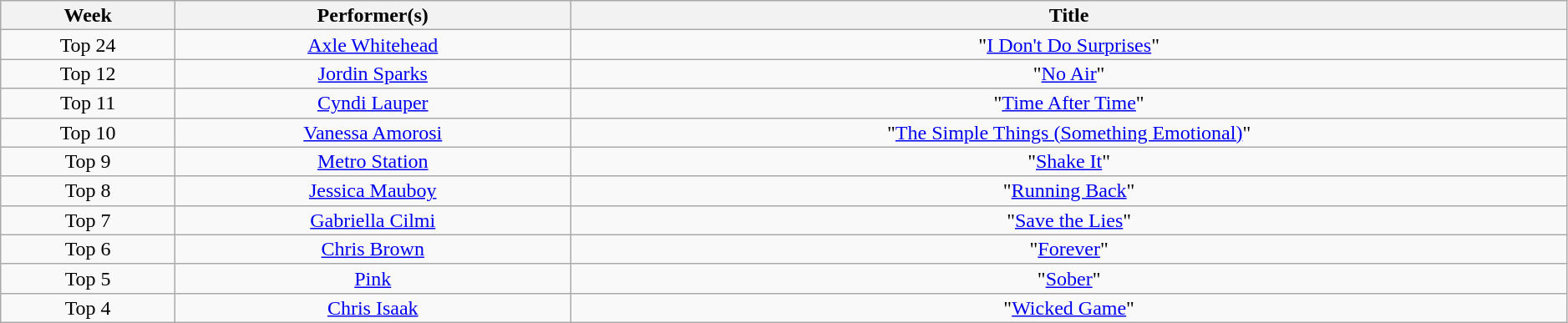<table class="wikitable plainrowheaders" style="text-align:center; line-height:16px; width:99%;">
<tr>
<th>Week</th>
<th>Performer(s)</th>
<th>Title</th>
</tr>
<tr>
<td>Top 24</td>
<td><a href='#'>Axle Whitehead</a></td>
<td>"<a href='#'>I Don't Do Surprises</a>"</td>
</tr>
<tr>
<td>Top 12</td>
<td><a href='#'>Jordin Sparks</a></td>
<td>"<a href='#'>No Air</a>"</td>
</tr>
<tr>
<td>Top 11</td>
<td><a href='#'>Cyndi Lauper</a></td>
<td>"<a href='#'>Time After Time</a>"</td>
</tr>
<tr>
<td>Top 10</td>
<td><a href='#'>Vanessa Amorosi</a></td>
<td>"<a href='#'>The Simple Things (Something Emotional)</a>"</td>
</tr>
<tr>
<td>Top 9</td>
<td><a href='#'>Metro Station</a></td>
<td>"<a href='#'>Shake It</a>"</td>
</tr>
<tr>
<td>Top 8</td>
<td><a href='#'>Jessica Mauboy</a></td>
<td>"<a href='#'>Running Back</a>"</td>
</tr>
<tr>
<td>Top 7</td>
<td><a href='#'>Gabriella Cilmi</a></td>
<td>"<a href='#'>Save the Lies</a>"</td>
</tr>
<tr>
<td>Top 6</td>
<td><a href='#'>Chris Brown</a></td>
<td>"<a href='#'>Forever</a>"</td>
</tr>
<tr>
<td>Top 5</td>
<td><a href='#'>Pink</a></td>
<td>"<a href='#'>Sober</a>"</td>
</tr>
<tr>
<td>Top 4</td>
<td><a href='#'>Chris Isaak</a></td>
<td>"<a href='#'>Wicked Game</a>"</td>
</tr>
</table>
